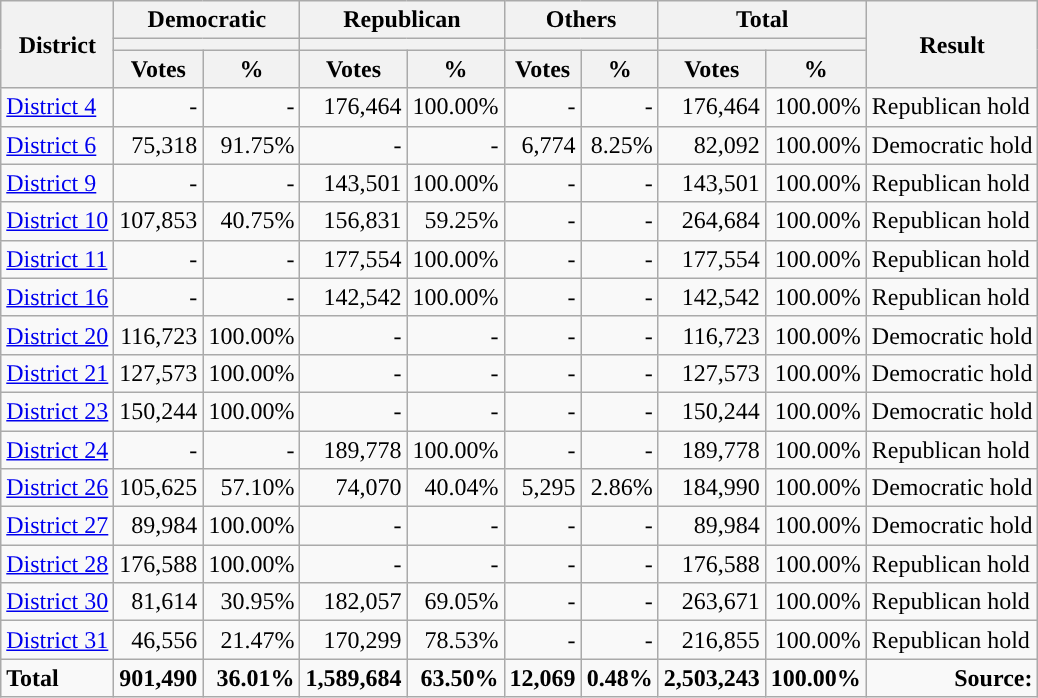<table class="wikitable plainrowheaders sortable" style="font-size:100%; text-align:right;">
<tr>
<th rowspan="3">District</th>
<th colspan="2">Democratic</th>
<th colspan="2">Republican</th>
<th colspan="2">Others</th>
<th colspan="2">Total</th>
<th rowspan="3">Result</th>
</tr>
<tr>
<th colspan="2" style="background:"></th>
<th colspan="2" style="background:"></th>
<th colspan="2"></th>
<th colspan="2"></th>
</tr>
<tr>
<th scope="col" data-sort-type="number">Votes</th>
<th scope="col" data-sort-type="number">%</th>
<th scope="col" data-sort-type="number">Votes</th>
<th scope="col" data-sort-type="number">%</th>
<th scope="col" data-sort-type="number">Votes</th>
<th scope="col" data-sort-type="number">%</th>
<th scope="col" data-sort-type="number">Votes</th>
<th scope="col" data-sort-type="number">%</th>
</tr>
<tr>
<td align="left"><a href='#'>District 4</a></td>
<td>-</td>
<td>-</td>
<td>176,464</td>
<td>100.00%</td>
<td>-</td>
<td>-</td>
<td>176,464</td>
<td>100.00%</td>
<td align="left">Republican hold</td>
</tr>
<tr>
<td align="left"><a href='#'>District 6</a></td>
<td>75,318</td>
<td>91.75%</td>
<td>-</td>
<td>-</td>
<td>6,774</td>
<td>8.25%</td>
<td>82,092</td>
<td>100.00%</td>
<td align="left">Democratic hold</td>
</tr>
<tr>
<td align="left"><a href='#'>District 9</a></td>
<td>-</td>
<td>-</td>
<td>143,501</td>
<td>100.00%</td>
<td>-</td>
<td>-</td>
<td>143,501</td>
<td>100.00%</td>
<td align="left">Republican hold</td>
</tr>
<tr>
<td align="left"><a href='#'>District 10</a></td>
<td>107,853</td>
<td>40.75%</td>
<td>156,831</td>
<td>59.25%</td>
<td>-</td>
<td>-</td>
<td>264,684</td>
<td>100.00%</td>
<td align="left">Republican hold</td>
</tr>
<tr>
<td align="left"><a href='#'>District 11</a></td>
<td>-</td>
<td>-</td>
<td>177,554</td>
<td>100.00%</td>
<td>-</td>
<td>-</td>
<td>177,554</td>
<td>100.00%</td>
<td align="left">Republican hold</td>
</tr>
<tr>
<td align="left"><a href='#'>District 16</a></td>
<td>-</td>
<td>-</td>
<td>142,542</td>
<td>100.00%</td>
<td>-</td>
<td>-</td>
<td>142,542</td>
<td>100.00%</td>
<td align="left">Republican hold</td>
</tr>
<tr>
<td align="left"><a href='#'>District 20</a></td>
<td>116,723</td>
<td>100.00%</td>
<td>-</td>
<td>-</td>
<td>-</td>
<td>-</td>
<td>116,723</td>
<td>100.00%</td>
<td align="left">Democratic hold</td>
</tr>
<tr>
<td align="left"><a href='#'>District 21</a></td>
<td>127,573</td>
<td>100.00%</td>
<td>-</td>
<td>-</td>
<td>-</td>
<td>-</td>
<td>127,573</td>
<td>100.00%</td>
<td align="left">Democratic hold</td>
</tr>
<tr>
<td align="left"><a href='#'>District 23</a></td>
<td>150,244</td>
<td>100.00%</td>
<td>-</td>
<td>-</td>
<td>-</td>
<td>-</td>
<td>150,244</td>
<td>100.00%</td>
<td align="left">Democratic hold</td>
</tr>
<tr>
<td align="left"><a href='#'>District 24</a></td>
<td>-</td>
<td>-</td>
<td>189,778</td>
<td>100.00%</td>
<td>-</td>
<td>-</td>
<td>189,778</td>
<td>100.00%</td>
<td align="left">Republican hold</td>
</tr>
<tr>
<td align="left"><a href='#'>District 26</a></td>
<td>105,625</td>
<td>57.10%</td>
<td>74,070</td>
<td>40.04%</td>
<td>5,295</td>
<td>2.86%</td>
<td>184,990</td>
<td>100.00%</td>
<td align="left">Democratic hold</td>
</tr>
<tr>
<td align="left"><a href='#'>District 27</a></td>
<td>89,984</td>
<td>100.00%</td>
<td>-</td>
<td>-</td>
<td>-</td>
<td>-</td>
<td>89,984</td>
<td>100.00%</td>
<td align="left">Democratic hold</td>
</tr>
<tr>
<td align="left"><a href='#'>District 28</a></td>
<td>176,588</td>
<td>100.00%</td>
<td>-</td>
<td>-</td>
<td>-</td>
<td>-</td>
<td>176,588</td>
<td>100.00%</td>
<td align="left">Republican hold</td>
</tr>
<tr>
<td align="left"><a href='#'>District 30</a></td>
<td>81,614</td>
<td>30.95%</td>
<td>182,057</td>
<td>69.05%</td>
<td>-</td>
<td>-</td>
<td>263,671</td>
<td>100.00%</td>
<td align="left">Republican hold</td>
</tr>
<tr>
<td align="left"><a href='#'>District 31</a></td>
<td>46,556</td>
<td>21.47%</td>
<td>170,299</td>
<td>78.53%</td>
<td>-</td>
<td>-</td>
<td>216,855</td>
<td>100.00%</td>
<td align="left">Republican hold</td>
</tr>
<tr class="sortbottom" style="font-weight:bold">
<td align="left">Total</td>
<td>901,490</td>
<td>36.01%</td>
<td>1,589,684</td>
<td>63.50%</td>
<td>12,069</td>
<td>0.48%</td>
<td>2,503,243</td>
<td>100.00%</td>
<td>Source:</td>
</tr>
</table>
